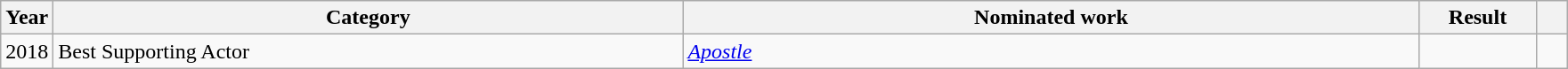<table class="wikitable">
<tr>
<th scope="col" style="width:1em;">Year</th>
<th scope="col" style="width:29em;">Category</th>
<th scope="col" style="width:34em;">Nominated work</th>
<th scope="col" style="width:5em;">Result</th>
<th scope="col" style="width:1em;"></th>
</tr>
<tr>
<td>2018</td>
<td>Best Supporting Actor</td>
<td><em><a href='#'>Apostle</a></em></td>
<td></td>
<td></td>
</tr>
</table>
